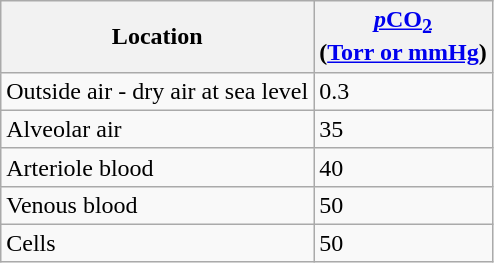<table class="wikitable">
<tr>
<th>Location</th>
<th><a href='#'><em>p</em>CO<sub>2</sub></a><br>(<a href='#'>Torr or mmHg</a>)</th>
</tr>
<tr>
<td>Outside air - dry air at sea level</td>
<td>0.3</td>
</tr>
<tr>
<td>Alveolar air</td>
<td>35</td>
</tr>
<tr>
<td>Arteriole blood</td>
<td>40</td>
</tr>
<tr>
<td>Venous blood</td>
<td>50</td>
</tr>
<tr>
<td>Cells</td>
<td>50</td>
</tr>
</table>
